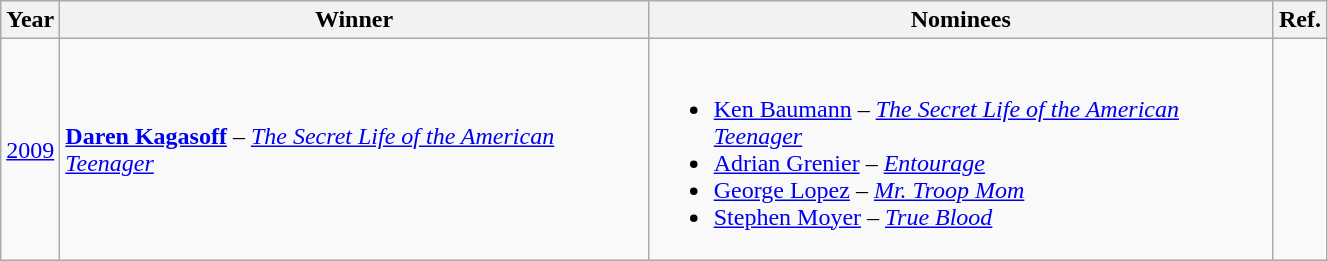<table class="wikitable" width=70%>
<tr>
<th>Year</th>
<th>Winner</th>
<th>Nominees</th>
<th>Ref.</th>
</tr>
<tr>
<td align="center"><a href='#'>2009</a></td>
<td><strong><a href='#'>Daren Kagasoff</a></strong> – <em><a href='#'>The Secret Life of the American Teenager</a></em></td>
<td><br><ul><li><a href='#'>Ken Baumann</a> – <em><a href='#'>The Secret Life of the American Teenager</a></em></li><li><a href='#'>Adrian Grenier</a> – <em><a href='#'>Entourage</a></em></li><li><a href='#'>George Lopez</a> – <em><a href='#'>Mr. Troop Mom</a></em></li><li><a href='#'>Stephen Moyer</a> – <em><a href='#'>True Blood</a></em></li></ul></td>
<td align="center"></td>
</tr>
</table>
